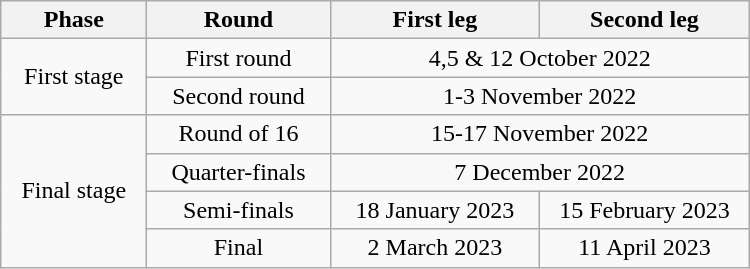<table class="wikitable" border="1" width="500px">
<tr>
<th>Phase</th>
<th>Round</th>
<th width="28%">First leg</th>
<th width="28%">Second leg</th>
</tr>
<tr>
<td rowspan="2" align="center">First stage</td>
<td align="center">First round</td>
<td colspan="2" align="center">4,5 & 12 October 2022</td>
</tr>
<tr>
<td align="center">Second round</td>
<td colspan="2" align="center">1-3 November 2022</td>
</tr>
<tr>
<td rowspan="4" align="center">Final stage</td>
<td align="center">Round of 16</td>
<td colspan="2" align="center">15-17 November 2022</td>
</tr>
<tr>
<td align="center">Quarter-finals</td>
<td colspan="2" align="center">7 December 2022</td>
</tr>
<tr>
<td align="center">Semi-finals</td>
<td align="center">18 January 2023</td>
<td align="center">15 February 2023</td>
</tr>
<tr>
<td align="center">Final</td>
<td align="center">2 March 2023</td>
<td align="center">11 April 2023</td>
</tr>
</table>
